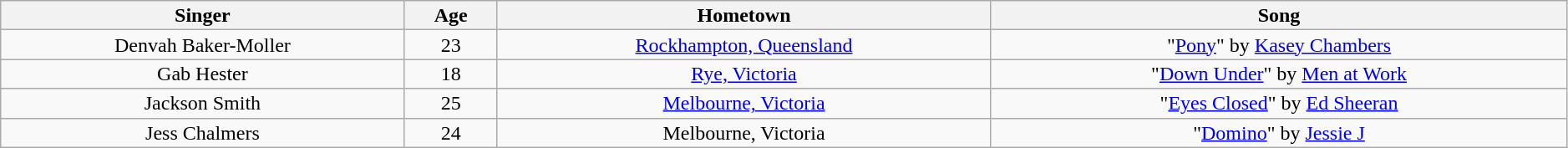<table class="wikitable plainrowheaders" style="text-align:center; line-height:16px; width:99%;">
<tr>
<th scope="col">Singer</th>
<th>Age</th>
<th>Hometown</th>
<th scope="col">Song</th>
</tr>
<tr>
<td>Denvah Baker-Moller</td>
<td>23</td>
<td><a href='#'>Rockhampton, Queensland</a></td>
<td>"<a href='#'>Pony</a>" by <a href='#'>Kasey Chambers</a></td>
</tr>
<tr>
<td>Gab Hester</td>
<td>18</td>
<td><a href='#'>Rye, Victoria</a></td>
<td>"<a href='#'>Down Under</a>" by <a href='#'>Men at Work</a></td>
</tr>
<tr>
<td>Jackson Smith</td>
<td>25</td>
<td><a href='#'>Melbourne, Victoria</a></td>
<td>"<a href='#'>Eyes Closed</a>" by <a href='#'>Ed Sheeran</a></td>
</tr>
<tr>
<td>Jess Chalmers</td>
<td>24</td>
<td>Melbourne, Victoria</td>
<td>"<a href='#'>Domino</a>" by <a href='#'>Jessie J</a></td>
</tr>
</table>
